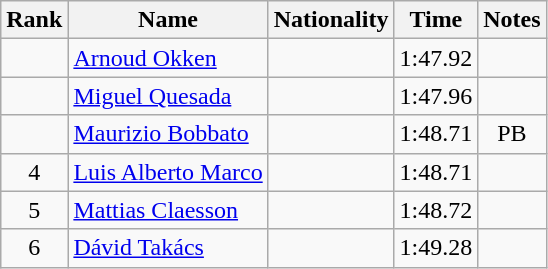<table class="wikitable sortable" style="text-align:center">
<tr>
<th>Rank</th>
<th>Name</th>
<th>Nationality</th>
<th>Time</th>
<th>Notes</th>
</tr>
<tr>
<td></td>
<td align="left"><a href='#'>Arnoud Okken</a></td>
<td align=left></td>
<td>1:47.92</td>
<td></td>
</tr>
<tr>
<td></td>
<td align="left"><a href='#'>Miguel Quesada</a></td>
<td align=left></td>
<td>1:47.96</td>
<td></td>
</tr>
<tr>
<td></td>
<td align="left"><a href='#'>Maurizio Bobbato</a></td>
<td align=left></td>
<td>1:48.71</td>
<td>PB</td>
</tr>
<tr>
<td>4</td>
<td align="left"><a href='#'>Luis Alberto Marco</a></td>
<td align=left></td>
<td>1:48.71</td>
<td></td>
</tr>
<tr>
<td>5</td>
<td align="left"><a href='#'>Mattias Claesson</a></td>
<td align=left></td>
<td>1:48.72</td>
<td></td>
</tr>
<tr>
<td>6</td>
<td align="left"><a href='#'>Dávid Takács</a></td>
<td align=left></td>
<td>1:49.28</td>
<td></td>
</tr>
</table>
